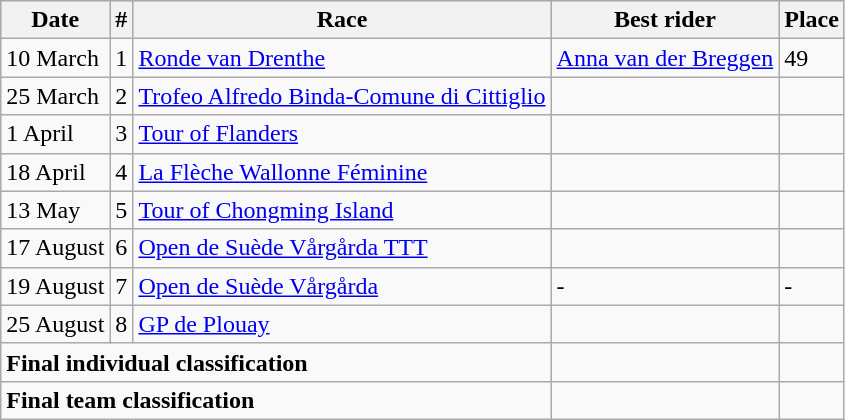<table class="wikitable">
<tr style="background:#ccccff;">
<th>Date</th>
<th>#</th>
<th>Race</th>
<th>Best rider</th>
<th>Place</th>
</tr>
<tr>
<td>10 March</td>
<td>1</td>
<td><a href='#'>Ronde van Drenthe</a></td>
<td> <a href='#'>Anna van der Breggen</a></td>
<td>49</td>
</tr>
<tr>
<td>25 March</td>
<td>2</td>
<td><a href='#'>Trofeo Alfredo Binda-Comune di Cittiglio</a></td>
<td></td>
<td></td>
</tr>
<tr>
<td>1 April</td>
<td>3</td>
<td><a href='#'>Tour of Flanders</a></td>
<td></td>
<td></td>
</tr>
<tr>
<td>18 April</td>
<td>4</td>
<td><a href='#'>La Flèche Wallonne Féminine</a></td>
<td></td>
<td></td>
</tr>
<tr>
<td>13 May</td>
<td>5</td>
<td><a href='#'>Tour of Chongming Island</a></td>
<td></td>
<td></td>
</tr>
<tr>
<td>17 August</td>
<td>6</td>
<td><a href='#'>Open de Suède Vårgårda TTT</a></td>
<td></td>
<td></td>
</tr>
<tr>
<td>19 August</td>
<td>7</td>
<td><a href='#'>Open de Suède Vårgårda</a></td>
<td>-</td>
<td>-</td>
</tr>
<tr>
<td>25 August</td>
<td>8</td>
<td><a href='#'>GP de Plouay</a></td>
<td></td>
<td></td>
</tr>
<tr>
<td colspan=3><strong>Final individual classification</strong></td>
<td></td>
<td></td>
</tr>
<tr>
<td colspan=3><strong>Final team classification</strong></td>
<td></td>
<td></td>
</tr>
</table>
